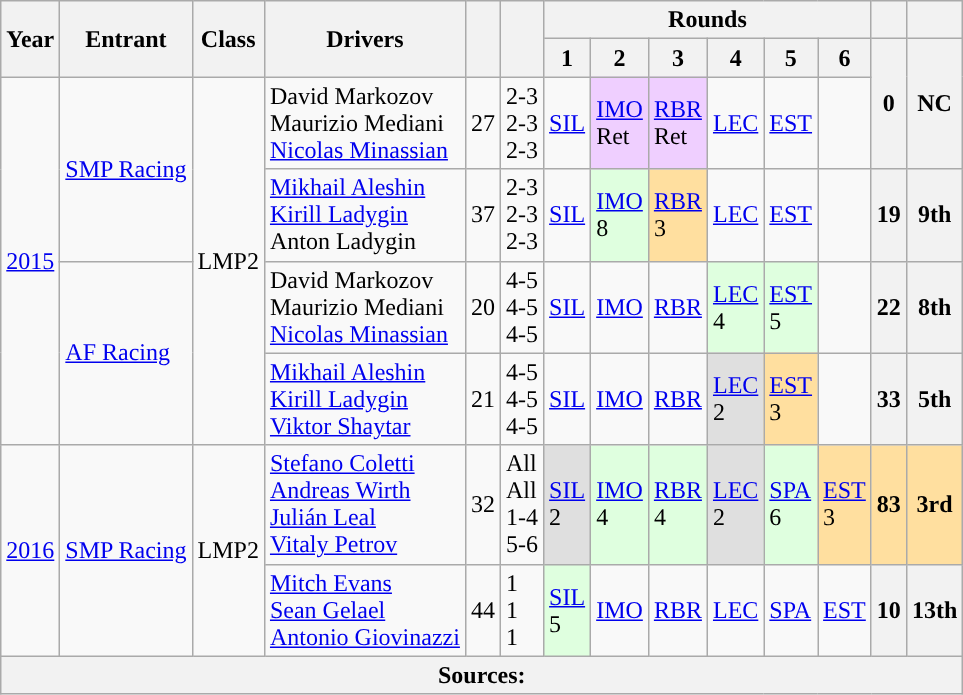<table class="wikitable">
<tr>
<th rowspan="2">Year</th>
<th rowspan="2">Entrant</th>
<th rowspan="2">Class</th>
<th rowspan="2">Drivers</th>
<th rowspan="2"></th>
<th rowspan="2"></th>
<th colspan="6">Rounds</th>
<th></th>
<th></th>
</tr>
<tr>
<th>1</th>
<th>2</th>
<th>3</th>
<th>4</th>
<th>5</th>
<th>6</th>
<th rowspan="2">0</th>
<th rowspan="2">NC</th>
</tr>
<tr>
<td rowspan="4"><a href='#'>2015</a></td>
<td rowspan="2"> <a href='#'>SMP Racing</a></td>
<td rowspan="4">LMP2</td>
<td> David Markozov<br> Maurizio Mediani<br> <a href='#'>Nicolas Minassian</a></td>
<td>27</td>
<td>2-3<br>2-3<br>2-3</td>
<td><a href='#'>SIL</a></td>
<td style="background:#EFCFFF;"><a href='#'>IMO</a><br>Ret</td>
<td style="background:#EFCFFF;"><a href='#'>RBR</a><br>Ret</td>
<td><a href='#'>LEC</a></td>
<td><a href='#'>EST</a></td>
<td></td>
</tr>
<tr>
<td> <a href='#'>Mikhail Aleshin</a><br> <a href='#'>Kirill Ladygin</a><br> Anton Ladygin</td>
<td>37</td>
<td>2-3<br>2-3<br>2-3</td>
<td><a href='#'>SIL</a></td>
<td style="background:#DFFFDF;"><a href='#'>IMO</a><br>8</td>
<td style="background:#FFDF9F;”"><a href='#'>RBR</a><br>3</td>
<td><a href='#'>LEC</a></td>
<td><a href='#'>EST</a></td>
<td></td>
<th>19</th>
<th>9th</th>
</tr>
<tr>
<td rowspan="2"> <a href='#'>AF Racing</a></td>
<td> David Markozov<br> Maurizio Mediani<br> <a href='#'>Nicolas Minassian</a></td>
<td>20</td>
<td>4-5<br>4-5<br>4-5</td>
<td><a href='#'>SIL</a></td>
<td><a href='#'>IMO</a></td>
<td><a href='#'>RBR</a></td>
<td style="background:#DFFFDF;"><a href='#'>LEC</a><br>4</td>
<td style="background:#DFFFDF;"><a href='#'>EST</a><br>5</td>
<td></td>
<th>22</th>
<th>8th</th>
</tr>
<tr>
<td> <a href='#'>Mikhail Aleshin</a><br> <a href='#'>Kirill Ladygin</a><br> <a href='#'>Viktor Shaytar</a></td>
<td>21</td>
<td>4-5<br>4-5<br>4-5</td>
<td><a href='#'>SIL</a></td>
<td><a href='#'>IMO</a></td>
<td><a href='#'>RBR</a></td>
<td style="background:#DFDFDF;”"><a href='#'>LEC</a><br>2</td>
<td style="background:#FFDF9F;”"><a href='#'>EST</a><br>3</td>
<td></td>
<th>33</th>
<th>5th</th>
</tr>
<tr>
<td rowspan="2"><a href='#'>2016</a></td>
<td rowspan="2"> <a href='#'>SMP Racing</a></td>
<td rowspan="2">LMP2</td>
<td> <a href='#'>Stefano Coletti</a><br> <a href='#'>Andreas Wirth</a><br> <a href='#'>Julián Leal</a><br> <a href='#'>Vitaly Petrov</a></td>
<td>32</td>
<td>All<br>All<br>1-4<br>5-6</td>
<td style="background:#DFDFDF;”"><a href='#'>SIL</a><br>2</td>
<td style="background:#DFFFDF;"><a href='#'>IMO</a><br>4</td>
<td style="background:#DFFFDF;"><a href='#'>RBR</a><br>4</td>
<td style="background:#DFDFDF;”"><a href='#'>LEC</a><br>2</td>
<td style="background:#DFFFDF;"><a href='#'>SPA</a><br>6</td>
<td style="background:#FFDF9F;”"><a href='#'>EST</a><br>3</td>
<th style="background:#FFDF9F;”">83</th>
<th style="background:#FFDF9F;”">3rd</th>
</tr>
<tr>
<td> <a href='#'>Mitch Evans</a><br> <a href='#'>Sean Gelael</a><br> <a href='#'>Antonio Giovinazzi</a></td>
<td>44</td>
<td>1<br>1<br>1</td>
<td style="background:#DFFFDF;"><a href='#'>SIL</a><br>5</td>
<td><a href='#'>IMO</a><br></td>
<td><a href='#'>RBR</a><br></td>
<td><a href='#'>LEC</a><br></td>
<td><a href='#'>SPA</a><br></td>
<td><a href='#'>EST</a><br></td>
<th>10</th>
<th>13th</th>
</tr>
<tr>
<th colspan="14">Sources:</th>
</tr>
</table>
